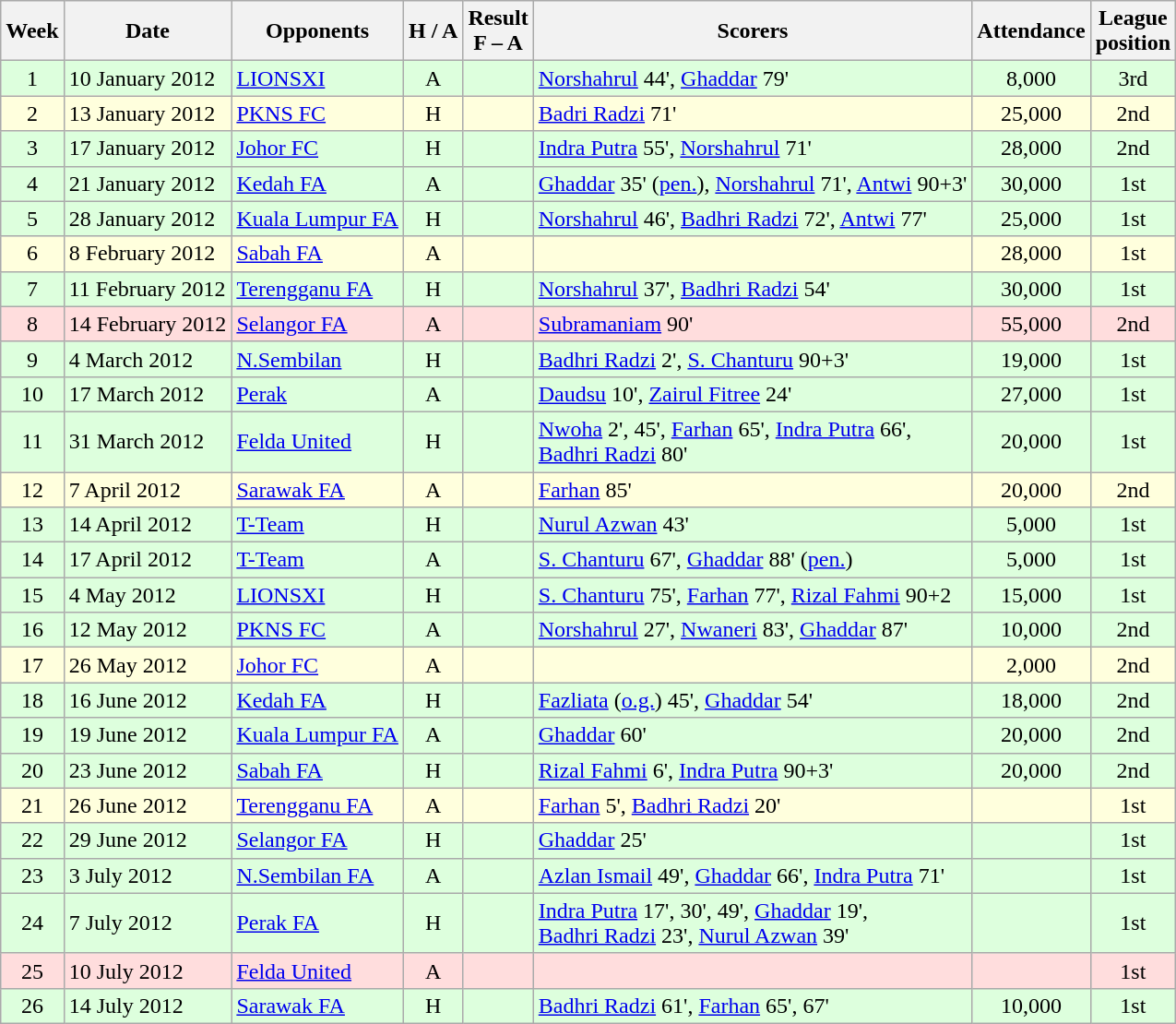<table class="wikitable" style="text-align:center">
<tr>
<th>Week</th>
<th>Date</th>
<th>Opponents</th>
<th>H / A</th>
<th>Result<br>F – A</th>
<th>Scorers</th>
<th>Attendance</th>
<th>League<br>position</th>
</tr>
<tr bgcolor="#ddffffdd">
<td>1</td>
<td align="left">10 January 2012</td>
<td align="left"><a href='#'>LIONSXI</a></td>
<td>A</td>
<td></td>
<td align="left"><a href='#'>Norshahrul</a> 44', <a href='#'>Ghaddar</a> 79'</td>
<td>8,000</td>
<td>3rd</td>
</tr>
<tr bgcolor="#ffffdd">
<td>2</td>
<td align="left">13 January 2012</td>
<td align="left"><a href='#'>PKNS FC</a></td>
<td>H</td>
<td></td>
<td align="left"><a href='#'>Badri Radzi</a> 71'</td>
<td>25,000</td>
<td>2nd</td>
</tr>
<tr bgcolor="#ddffffdd">
<td>3</td>
<td align="left">17 January 2012</td>
<td align="left"><a href='#'>Johor FC</a></td>
<td>H</td>
<td></td>
<td align="left"><a href='#'>Indra Putra</a> 55', <a href='#'>Norshahrul</a> 71'</td>
<td>28,000</td>
<td>2nd</td>
</tr>
<tr bgcolor="#ddffffdd">
<td>4</td>
<td align="left">21 January 2012</td>
<td align="left"><a href='#'>Kedah FA</a></td>
<td>A</td>
<td></td>
<td align="left"><a href='#'>Ghaddar</a> 35' (<a href='#'>pen.</a>), <a href='#'>Norshahrul</a> 71', <a href='#'>Antwi</a> 90+3'</td>
<td>30,000</td>
<td>1st</td>
</tr>
<tr bgcolor="#ddffffdd">
<td>5</td>
<td align="left">28 January 2012</td>
<td align="left"><a href='#'>Kuala Lumpur FA</a></td>
<td>H</td>
<td></td>
<td align="left"><a href='#'>Norshahrul</a> 46', <a href='#'>Badhri Radzi</a> 72', <a href='#'>Antwi</a> 77'</td>
<td>25,000</td>
<td>1st</td>
</tr>
<tr bgcolor="#ffffdd">
<td>6</td>
<td align="left">8 February 2012</td>
<td align="left"><a href='#'>Sabah FA</a></td>
<td>A</td>
<td></td>
<td></td>
<td>28,000</td>
<td>1st</td>
</tr>
<tr bgcolor="#ddffffdd">
<td>7</td>
<td align="left">11 February 2012</td>
<td align="left"><a href='#'>Terengganu FA</a></td>
<td>H</td>
<td></td>
<td align="left"><a href='#'>Norshahrul</a> 37', <a href='#'>Badhri Radzi</a> 54'</td>
<td>30,000</td>
<td>1st</td>
</tr>
<tr bgcolor="#ffdddd">
<td>8</td>
<td align="left">14 February 2012</td>
<td align="left"><a href='#'>Selangor FA</a></td>
<td>A</td>
<td></td>
<td align="left"><a href='#'>Subramaniam</a> 90'</td>
<td>55,000</td>
<td>2nd</td>
</tr>
<tr bgcolor="#ddffffdd">
<td>9</td>
<td align="left">4 March 2012</td>
<td align="left"><a href='#'>N.Sembilan</a></td>
<td>H</td>
<td></td>
<td align="left"><a href='#'>Badhri Radzi</a> 2', <a href='#'>S. Chanturu</a> 90+3'</td>
<td>19,000</td>
<td>1st</td>
</tr>
<tr bgcolor="#ddffffdd">
<td>10</td>
<td align="left">17 March 2012</td>
<td align="left"><a href='#'>Perak</a></td>
<td>A</td>
<td></td>
<td align="left"><a href='#'>Daudsu</a> 10', <a href='#'>Zairul Fitree</a> 24'</td>
<td>27,000</td>
<td>1st</td>
</tr>
<tr bgcolor="#ddffffdd">
<td>11</td>
<td align="left">31 March 2012</td>
<td align="left"><a href='#'>Felda United</a></td>
<td>H</td>
<td></td>
<td align="left"><a href='#'>Nwoha</a> 2', 45', <a href='#'>Farhan</a> 65', <a href='#'>Indra Putra</a> 66', <br><a href='#'>Badhri Radzi</a> 80'</td>
<td>20,000</td>
<td>1st</td>
</tr>
<tr bgcolor="#ffffdd">
<td>12</td>
<td align="left">7 April 2012</td>
<td align="left"><a href='#'>Sarawak FA</a></td>
<td>A</td>
<td></td>
<td align="left"><a href='#'>Farhan</a> 85'</td>
<td>20,000</td>
<td>2nd</td>
</tr>
<tr bgcolor="#ddffffdd">
<td>13</td>
<td align="left">14 April 2012</td>
<td align="left"><a href='#'>T-Team</a></td>
<td>H</td>
<td></td>
<td align="left"><a href='#'>Nurul Azwan</a> 43'</td>
<td>5,000</td>
<td>1st</td>
</tr>
<tr bgcolor="#ddffffdd">
<td>14</td>
<td align="left">17 April 2012</td>
<td align="left"><a href='#'>T-Team</a></td>
<td>A</td>
<td></td>
<td align="left"><a href='#'>S. Chanturu</a> 67', <a href='#'>Ghaddar</a> 88' (<a href='#'>pen.</a>)</td>
<td>5,000</td>
<td>1st</td>
</tr>
<tr bgcolor="#ddffffdd">
<td>15</td>
<td align="left">4 May 2012</td>
<td align="left"><a href='#'>LIONSXI</a></td>
<td>H</td>
<td></td>
<td align="left"><a href='#'>S. Chanturu</a> 75', <a href='#'>Farhan</a> 77', <a href='#'>Rizal Fahmi</a> 90+2</td>
<td>15,000</td>
<td>1st</td>
</tr>
<tr bgcolor="#ddffffdd">
<td>16</td>
<td align="left">12 May 2012</td>
<td align="left"><a href='#'>PKNS FC</a></td>
<td>A</td>
<td></td>
<td align="left"><a href='#'>Norshahrul</a> 27', <a href='#'>Nwaneri</a> 83', <a href='#'>Ghaddar</a> 87'</td>
<td>10,000</td>
<td>2nd</td>
</tr>
<tr bgcolor="#ffffdd">
<td>17</td>
<td align="left">26 May 2012</td>
<td align="left"><a href='#'>Johor FC</a></td>
<td>A</td>
<td></td>
<td></td>
<td>2,000</td>
<td>2nd</td>
</tr>
<tr bgcolor="#ddffffdd">
<td>18</td>
<td align="left">16 June 2012</td>
<td align="left"><a href='#'>Kedah FA</a></td>
<td>H</td>
<td></td>
<td align="left"><a href='#'>Fazliata</a> (<a href='#'>o.g.</a>) 45', <a href='#'>Ghaddar</a> 54'</td>
<td>18,000</td>
<td>2nd</td>
</tr>
<tr bgcolor="#ddffffdd">
<td>19</td>
<td align="left">19 June 2012</td>
<td align="left"><a href='#'>Kuala Lumpur FA</a></td>
<td>A</td>
<td></td>
<td align="left"><a href='#'>Ghaddar</a> 60'</td>
<td>20,000</td>
<td>2nd</td>
</tr>
<tr bgcolor="#ddffffdd">
<td>20</td>
<td align="left">23 June 2012</td>
<td align="left"><a href='#'>Sabah FA</a></td>
<td>H</td>
<td></td>
<td align="left"><a href='#'>Rizal Fahmi</a> 6', <a href='#'>Indra Putra</a> 90+3'</td>
<td>20,000</td>
<td>2nd</td>
</tr>
<tr bgcolor="#ffffdd">
<td>21</td>
<td align="left">26 June 2012</td>
<td align="left"><a href='#'>Terengganu FA</a></td>
<td>A</td>
<td></td>
<td align="left"><a href='#'>Farhan</a> 5', <a href='#'>Badhri Radzi</a> 20'</td>
<td></td>
<td>1st</td>
</tr>
<tr bgcolor="#ddffffdd">
<td>22</td>
<td align="left">29 June 2012</td>
<td align="left"><a href='#'>Selangor FA</a></td>
<td>H</td>
<td></td>
<td align="left"><a href='#'>Ghaddar</a> 25'</td>
<td></td>
<td>1st</td>
</tr>
<tr bgcolor="#ddffffdd">
<td>23</td>
<td align="left">3 July 2012</td>
<td align="left"><a href='#'>N.Sembilan FA</a></td>
<td>A</td>
<td></td>
<td align="left"><a href='#'>Azlan Ismail</a> 49', <a href='#'>Ghaddar</a> 66', <a href='#'>Indra Putra</a> 71'</td>
<td></td>
<td>1st</td>
</tr>
<tr bgcolor="#ddffffdd">
<td>24</td>
<td align="left">7 July 2012</td>
<td align="left"><a href='#'>Perak FA</a></td>
<td>H</td>
<td></td>
<td align="left"><a href='#'>Indra Putra</a> 17', 30', 49', <a href='#'>Ghaddar</a> 19', <br><a href='#'>Badhri Radzi</a> 23', <a href='#'>Nurul Azwan</a> 39'</td>
<td></td>
<td>1st</td>
</tr>
<tr bgcolor="#ffdddd">
<td>25</td>
<td align="left">10 July 2012</td>
<td align="left"><a href='#'>Felda United</a></td>
<td>A</td>
<td></td>
<td></td>
<td></td>
<td>1st</td>
</tr>
<tr bgcolor="#ddffffdd">
<td>26</td>
<td align="left">14 July 2012</td>
<td align="left"><a href='#'>Sarawak FA</a></td>
<td>H</td>
<td></td>
<td align="left"><a href='#'>Badhri Radzi</a> 61', <a href='#'>Farhan</a> 65', 67'</td>
<td>10,000</td>
<td>1st</td>
</tr>
</table>
